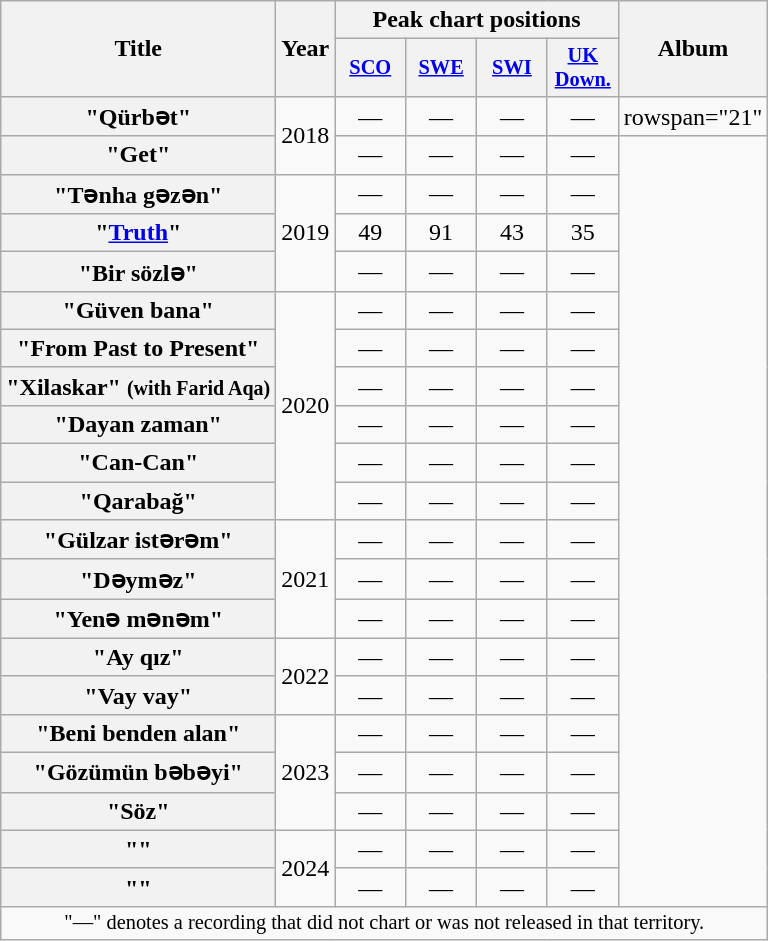<table class="wikitable plainrowheaders" style="text-align:center;">
<tr>
<th scope="col" rowspan="2">Title</th>
<th scope="col" rowspan="2">Year</th>
<th scope="col" colspan="4">Peak chart positions</th>
<th scope="col" rowspan="2">Album</th>
</tr>
<tr>
<th scope="col" style="width:3em;font-size:85%;"><a href='#'>SCO</a><br></th>
<th scope="col" style="width:3em;font-size:85%;"><a href='#'>SWE</a><br></th>
<th scope="col" style="width:3em;font-size:85%;"><a href='#'>SWI</a><br></th>
<th scope="col" style="width:3em;font-size:85%;"><a href='#'>UK<br>Down.</a><br></th>
</tr>
<tr>
<th scope="row">"Qürbət"</th>
<td rowspan="2">2018</td>
<td>—</td>
<td>—</td>
<td>—</td>
<td>—</td>
<td>rowspan="21" </td>
</tr>
<tr>
<th scope="row">"Get"</th>
<td>—</td>
<td>—</td>
<td>—</td>
<td>—</td>
</tr>
<tr>
<th scope="row">"Tənha gəzən"</th>
<td rowspan="3">2019</td>
<td>—</td>
<td>—</td>
<td>—</td>
<td>—</td>
</tr>
<tr>
<th scope="row">"<a href='#'>Truth</a>"</th>
<td>49</td>
<td>91</td>
<td>43</td>
<td>35</td>
</tr>
<tr>
<th scope="row">"Bir sözlə"</th>
<td>—</td>
<td>—</td>
<td>—</td>
<td>—</td>
</tr>
<tr>
<th scope="row">"Güven bana"</th>
<td rowspan="6">2020</td>
<td>—</td>
<td>—</td>
<td>—</td>
<td>—</td>
</tr>
<tr>
<th scope="row">"From Past to Present"</th>
<td>—</td>
<td>—</td>
<td>—</td>
<td>—</td>
</tr>
<tr>
<th scope="row">"Xilaskar" <small>(with Farid Aqa)</small></th>
<td>—</td>
<td>—</td>
<td>—</td>
<td>—</td>
</tr>
<tr>
<th scope="row">"Dayan zaman"</th>
<td>—</td>
<td>—</td>
<td>—</td>
<td>—</td>
</tr>
<tr>
<th scope="row">"Can-Can"</th>
<td>—</td>
<td>—</td>
<td>—</td>
<td>—</td>
</tr>
<tr>
<th scope="row">"Qarabağ"</th>
<td>—</td>
<td>—</td>
<td>—</td>
<td>—</td>
</tr>
<tr>
<th scope="row">"Gülzar istərəm"</th>
<td rowspan="3">2021</td>
<td>—</td>
<td>—</td>
<td>—</td>
<td>—</td>
</tr>
<tr>
<th scope="row">"Dəyməz"</th>
<td>—</td>
<td>—</td>
<td>—</td>
<td>—</td>
</tr>
<tr>
<th scope="row">"Yenə mənəm"</th>
<td>—</td>
<td>—</td>
<td>—</td>
<td>—</td>
</tr>
<tr>
<th scope="row">"Ay qız"</th>
<td rowspan="2">2022</td>
<td>—</td>
<td>—</td>
<td>—</td>
<td>—</td>
</tr>
<tr>
<th scope="row">"Vay vay"</th>
<td>—</td>
<td>—</td>
<td>—</td>
<td>—</td>
</tr>
<tr>
<th scope="row">"Beni benden alan"</th>
<td rowspan="3">2023</td>
<td>—</td>
<td>—</td>
<td>—</td>
<td>—</td>
</tr>
<tr>
<th scope="row">"Gözümün bəbəyi"</th>
<td>—</td>
<td>—</td>
<td>—</td>
<td>—</td>
</tr>
<tr>
<th scope="row">"Söz"</th>
<td>—</td>
<td>—</td>
<td>—</td>
<td>—</td>
</tr>
<tr>
<th scope="row">""</th>
<td rowspan="2">2024</td>
<td>—</td>
<td>—</td>
<td>—</td>
<td>—</td>
</tr>
<tr>
<th scope="row">""</th>
<td>—</td>
<td>—</td>
<td>—</td>
<td>—</td>
</tr>
<tr>
<td colspan="7" style="font-size:85%">"—" denotes a recording that did not chart or was not released in that territory.</td>
</tr>
</table>
